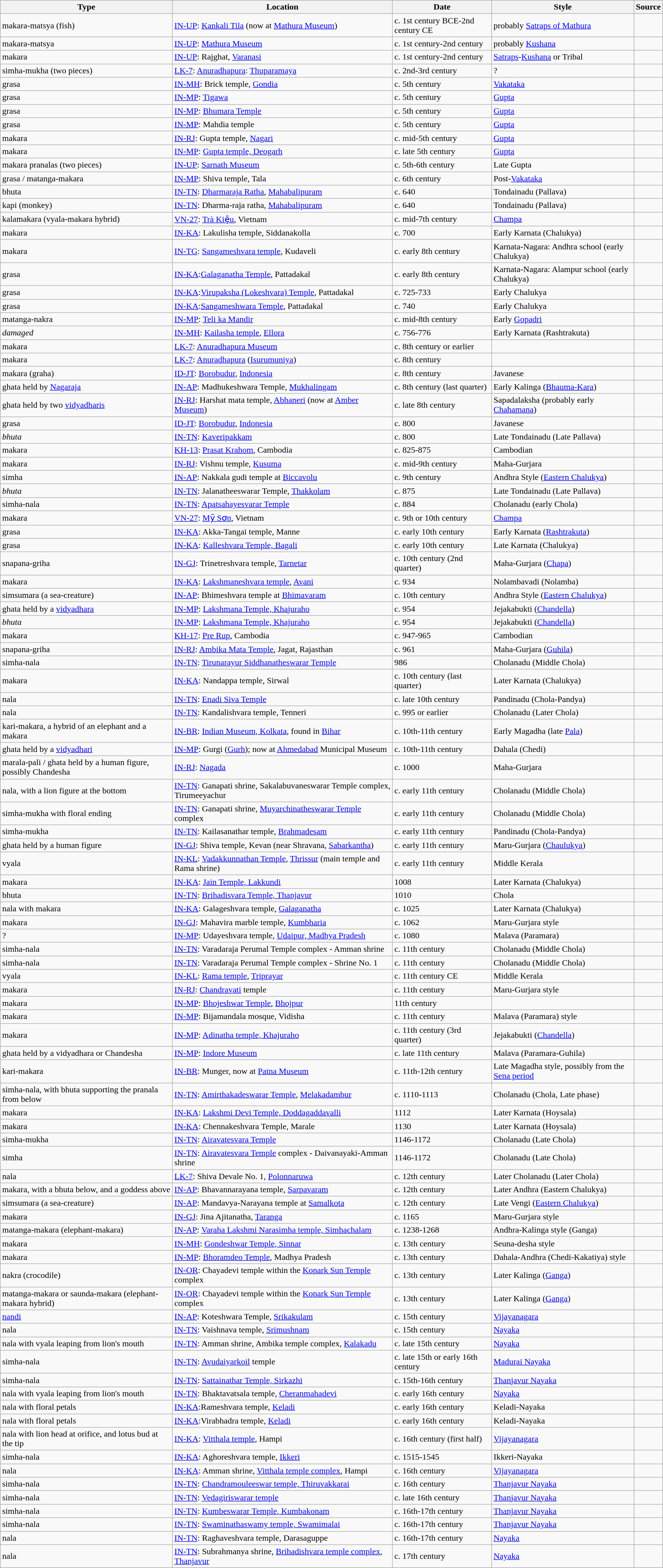<table class="wikitable sortable">
<tr>
<th>Type</th>
<th>Location</th>
<th>Date</th>
<th>Style</th>
<th>Source</th>
</tr>
<tr>
<td>makara-matsya (fish)</td>
<td><a href='#'>IN-UP</a>: <a href='#'>Kankali Tila</a> (now at <a href='#'>Mathura Museum</a>)</td>
<td data-sort-value="0">c. 1st century BCE-2nd century CE</td>
<td>probably <a href='#'>Satraps of Mathura</a></td>
<td></td>
</tr>
<tr>
<td>makara-matsya</td>
<td><a href='#'>IN-UP</a>: <a href='#'>Mathura Museum</a></td>
<td data-sort-value="99">c. 1st century-2nd century</td>
<td>probably <a href='#'>Kushana</a></td>
<td></td>
</tr>
<tr>
<td>makara</td>
<td><a href='#'>IN-UP</a>: Rajghat, <a href='#'>Varanasi</a></td>
<td data-sort-value="99">c. 1st century-2nd century</td>
<td><a href='#'>Satraps</a>-<a href='#'>Kushana</a> or Tribal</td>
<td></td>
</tr>
<tr>
<td>simha-mukha (two pieces)</td>
<td><a href='#'>LK-7</a>: <a href='#'>Anuradhapura</a>: <a href='#'>Thuparamaya</a></td>
<td data-sort-value="199">c. 2nd-3rd century</td>
<td>?</td>
<td></td>
</tr>
<tr>
<td>grasa</td>
<td><a href='#'>IN-MH</a>: Brick temple, <a href='#'>Gondia</a></td>
<td data-sort-value="450">c. 5th century</td>
<td><a href='#'>Vakataka</a></td>
<td></td>
</tr>
<tr>
<td>grasa</td>
<td><a href='#'>IN-MP</a>: <a href='#'>Tigawa</a></td>
<td data-sort-value="450">c. 5th century</td>
<td><a href='#'>Gupta</a></td>
<td></td>
</tr>
<tr>
<td>grasa</td>
<td><a href='#'>IN-MP</a>: <a href='#'>Bhumara Temple</a></td>
<td data-sort-value="450">c. 5th century</td>
<td><a href='#'>Gupta</a></td>
<td></td>
</tr>
<tr>
<td>grasa</td>
<td><a href='#'>IN-MP</a>: Mahdia temple</td>
<td data-sort-value="450">c. 5th century</td>
<td><a href='#'>Gupta</a></td>
<td></td>
</tr>
<tr>
<td>makara</td>
<td><a href='#'>IN-RJ</a>: Gupta temple, <a href='#'>Nagari</a></td>
<td data-sort-value="450">c. mid-5th century</td>
<td><a href='#'>Gupta</a></td>
<td></td>
</tr>
<tr>
<td>makara</td>
<td><a href='#'>IN-MP</a>: <a href='#'>Gupta temple, Deogarh</a></td>
<td data-sort-value="450">c. late 5th century</td>
<td><a href='#'>Gupta</a></td>
<td></td>
</tr>
<tr>
<td>makara pranalas (two pieces)</td>
<td><a href='#'>IN-UP</a>: <a href='#'>Sarnath Museum</a></td>
<td data-sort-value="499">c. 5th-6th century</td>
<td>Late Gupta</td>
<td></td>
</tr>
<tr>
<td>grasa / matanga-makara</td>
<td><a href='#'>IN-MP</a>: Shiva temple, Tala</td>
<td data-sort-value="550">c. 6th century</td>
<td>Post-<a href='#'>Vakataka</a></td>
<td></td>
</tr>
<tr>
<td>bhuta</td>
<td><a href='#'>IN-TN</a>: <a href='#'>Dharmaraja Ratha</a>, <a href='#'>Mahabalipuram</a></td>
<td data-sort-value="640">c. 640</td>
<td>Tondainadu (Pallava)</td>
<td></td>
</tr>
<tr>
<td>kapi (monkey)</td>
<td><a href='#'>IN-TN</a>: Dharma-raja ratha, <a href='#'>Mahabalipuram</a></td>
<td data-sort-value="640">c. 640</td>
<td>Tondainadu (Pallava)</td>
<td></td>
</tr>
<tr>
<td>kalamakara (vyala-makara hybrid)</td>
<td><a href='#'>VN-27</a>: <a href='#'>Trà Kiệu</a>, Vietnam</td>
<td data-sort-value="650">c. mid-7th century</td>
<td><a href='#'>Champa</a></td>
<td></td>
</tr>
<tr>
<td>makara</td>
<td><a href='#'>IN-KA</a>: Lakulisha temple, Siddanakolla</td>
<td data-sort-value="700">c. 700</td>
<td>Early Karnata (Chalukya)</td>
<td></td>
</tr>
<tr>
<td>makara</td>
<td><a href='#'>IN-TG</a>: <a href='#'>Sangameshvara temple</a>, Kudaveli</td>
<td data-sort-value="700">c. early 8th century</td>
<td>Karnata-Nagara: Andhra school (early Chalukya)</td>
<td></td>
</tr>
<tr>
<td>grasa</td>
<td><a href='#'>IN-KA</a>:<a href='#'>Galaganatha Temple</a>, Pattadakal</td>
<td data-sort-value="700">c. early 8th century</td>
<td>Karnata-Nagara: Alampur school (early Chalukya)</td>
<td></td>
</tr>
<tr>
<td>grasa</td>
<td><a href='#'>IN-KA</a>:<a href='#'>Virupaksha (Lokeshvara) Temple</a>, Pattadakal</td>
<td data-sort-value="739">c. 725-733</td>
<td>Early Chalukya</td>
<td></td>
</tr>
<tr>
<td>grasa</td>
<td><a href='#'>IN-KA</a>:<a href='#'>Sangameshwara Temple</a>, Pattadakal</td>
<td data-sort-value="740">c. 740</td>
<td>Early Chalukya</td>
<td></td>
</tr>
<tr>
<td>matanga-nakra</td>
<td><a href='#'>IN-MP</a>: <a href='#'>Teli ka Mandir</a></td>
<td data-sort-value="750">c. mid-8th century</td>
<td>Early <a href='#'>Gopadri</a></td>
<td></td>
</tr>
<tr>
<td><em>damaged</em></td>
<td><a href='#'>IN-MH</a>: <a href='#'>Kailasha temple</a>, <a href='#'>Ellora</a></td>
<td data-sort-value="766">c. 756-776</td>
<td>Early Karnata (Rashtrakuta)</td>
<td></td>
</tr>
<tr>
<td>makara</td>
<td><a href='#'>LK-7</a>: <a href='#'>Anuradhapura Museum</a></td>
<td data-sort-value="749">c. 8th century or earlier</td>
<td></td>
<td></td>
</tr>
<tr>
<td>makara</td>
<td><a href='#'>LK-7</a>: <a href='#'>Anuradhapura</a> (<a href='#'>Isurumuniya</a>)</td>
<td data-sort-value="750">c. 8th century</td>
<td></td>
<td></td>
</tr>
<tr>
<td>makara (graha)</td>
<td><a href='#'>ID-JT</a>: <a href='#'>Borobudur</a>, <a href='#'>Indonesia</a></td>
<td data-sort-value="750">c. 8th century</td>
<td>Javanese</td>
<td></td>
</tr>
<tr>
<td>ghata held by <a href='#'>Nagaraja</a></td>
<td><a href='#'>IN-AP</a>: Madhukeshwara Temple, <a href='#'>Mukhalingam</a></td>
<td data-sort-value="787.5">c. 8th century (last quarter)</td>
<td>Early Kalinga (<a href='#'>Bhauma-Kara</a>)</td>
<td></td>
</tr>
<tr>
<td>ghata held by two <a href='#'>vidyadharis</a></td>
<td><a href='#'>IN-RJ</a>: Harshat mata temple, <a href='#'>Abhaneri</a> (now at <a href='#'>Amber Museum</a>)</td>
<td data-sort-value="799">c. late 8th century</td>
<td>Sapadalaksha (probably early <a href='#'>Chahamana</a>)</td>
<td></td>
</tr>
<tr>
<td>grasa</td>
<td><a href='#'>ID-JT</a>: <a href='#'>Borobudur</a>, <a href='#'>Indonesia</a></td>
<td data-sort-value="800">c. 800</td>
<td>Javanese</td>
<td></td>
</tr>
<tr>
<td><em>bhuta</em></td>
<td><a href='#'>IN-TN</a>: <a href='#'>Kaveripakkam</a></td>
<td data-sort-value="800">c. 800</td>
<td>Late Tondainadu (Late Pallava)</td>
<td></td>
</tr>
<tr>
<td>makara</td>
<td><a href='#'>KH-13</a>: <a href='#'>Prasat Krahom</a>, Cambodia</td>
<td data-sort-value="850">c. 825-875</td>
<td>Cambodian</td>
<td></td>
</tr>
<tr>
<td>makara</td>
<td><a href='#'>IN-RJ</a>: Vishnu temple, <a href='#'>Kusuma</a></td>
<td data-sort-value="850">c. mid-9th century</td>
<td>Maha-Gurjara</td>
<td></td>
</tr>
<tr>
<td>simha</td>
<td><a href='#'>IN-AP</a>: Nakkala gudi temple at <a href='#'>Biccavolu</a></td>
<td data-sort-value="850">c. 9th century</td>
<td>Andhra Style (<a href='#'>Eastern Chalukya</a>)</td>
<td></td>
</tr>
<tr>
<td><em>bhuta</em></td>
<td><a href='#'>IN-TN</a>: Jalanatheeswarar Temple, <a href='#'>Thakkolam</a></td>
<td data-sort-value="875">c. 875</td>
<td>Late Tondainadu (Late Pallava)</td>
<td></td>
</tr>
<tr>
<td>simha-nala</td>
<td><a href='#'>IN-TN</a>: <a href='#'>Apatsahayesvarar Temple</a></td>
<td data-sort-value="884">c. 884</td>
<td>Cholanadu (early Chola)</td>
<td></td>
</tr>
<tr>
<td>makara</td>
<td><a href='#'>VN-27</a>: <a href='#'>Mỹ Sơn</a>, Vietnam</td>
<td data-sort-value="899">c. 9th or 10th century</td>
<td><a href='#'>Champa</a></td>
<td></td>
</tr>
<tr>
<td>grasa</td>
<td><a href='#'>IN-KA</a>: Akka-Tangai temple, Manne</td>
<td data-sort-value="900">c. early 10th century</td>
<td>Early Karnata (<a href='#'>Rashtrakuta</a>)</td>
<td></td>
</tr>
<tr>
<td>grasa</td>
<td><a href='#'>IN-KA</a>: <a href='#'>Kalleshvara Temple, Bagali</a></td>
<td data-sort-value="900">c. early 10th century</td>
<td>Late Karnata (Chalukya)</td>
<td></td>
</tr>
<tr>
<td>snapana-griha</td>
<td><a href='#'>IN-GJ</a>: Trinetreshvara temple, <a href='#'>Tarnetar</a></td>
<td data-sort-value="937.5">c. 10th century (2nd quarter)</td>
<td>Maha-Gurjara (<a href='#'>Chapa</a>)</td>
<td></td>
</tr>
<tr>
<td>makara</td>
<td><a href='#'>IN-KA</a>: <a href='#'>Lakshmaneshvara temple</a>, <a href='#'>Avani</a></td>
<td data-sort-value="934">c. 934</td>
<td>Nolambavadi (Nolamba)</td>
<td></td>
</tr>
<tr>
<td>simsumara (a sea-creature)</td>
<td><a href='#'>IN-AP</a>: Bhimeshvara temple at <a href='#'>Bhimavaram</a></td>
<td data-sort-value="950">c. 10th century</td>
<td>Andhra Style (<a href='#'>Eastern Chalukya</a>)</td>
<td></td>
</tr>
<tr>
<td>ghata held by a <a href='#'>vidyadhara</a></td>
<td><a href='#'>IN-MP</a>: <a href='#'>Lakshmana Temple, Khajuraho</a></td>
<td data-sort-value="954">c. 954</td>
<td>Jejakabukti (<a href='#'>Chandella</a>)</td>
<td></td>
</tr>
<tr>
<td><em>bhuta</em></td>
<td><a href='#'>IN-MP</a>: <a href='#'>Lakshmana Temple, Khajuraho</a></td>
<td data-sort-value="954">c. 954</td>
<td>Jejakabukti (<a href='#'>Chandella</a>)</td>
<td></td>
</tr>
<tr>
<td>makara</td>
<td><a href='#'>KH-17</a>: <a href='#'>Pre Rup</a>, Cambodia</td>
<td data-sort-value="956">c. 947-965</td>
<td>Cambodian</td>
<td></td>
</tr>
<tr>
<td>snapana-griha</td>
<td><a href='#'>IN-RJ</a>: <a href='#'>Ambika Mata Temple</a>, Jagat, Rajasthan</td>
<td data-sort-value="961">c. 961</td>
<td>Maha-Gurjara (<a href='#'>Guhila</a>)</td>
<td></td>
</tr>
<tr>
<td>simha-nala</td>
<td><a href='#'>IN-TN</a>: <a href='#'>Tirunarayur Siddhanatheswarar Temple</a></td>
<td data-sort-value="986">986</td>
<td>Cholanadu (Middle Chola)</td>
<td></td>
</tr>
<tr>
<td>makara</td>
<td><a href='#'>IN-KA</a>: Nandappa temple, Sirwal</td>
<td data-sort-value="987.5">c. 10th century (last quarter)</td>
<td>Later Karnata (Chalukya)</td>
<td></td>
</tr>
<tr>
<td>nala</td>
<td><a href='#'>IN-TN</a>: <a href='#'>Enadi Siva Temple</a></td>
<td data-sort-value="990">c. late 10th century</td>
<td>Pandinadu (Chola-Pandya)</td>
<td></td>
</tr>
<tr>
<td>nala</td>
<td><a href='#'>IN-TN</a>: Kandalishvara temple, Tenneri</td>
<td data-sort-value="995">c. 995 or earlier</td>
<td>Cholanadu (Later Chola)</td>
<td></td>
</tr>
<tr>
<td>kari-makara, a hybrid of an elephant and a makara</td>
<td><a href='#'>IN-BR</a>: <a href='#'>Indian Museum, Kolkata</a>, found in <a href='#'>Bihar</a></td>
<td data-sort-value="999">c. 10th-11th century</td>
<td>Early Magadha (late <a href='#'>Pala</a>)</td>
<td></td>
</tr>
<tr>
<td>ghata held by a <a href='#'>vidyadhari</a></td>
<td><a href='#'>IN-MP</a>: Gurgi (<a href='#'>Gurh</a>); now at <a href='#'>Ahmedabad</a> Municipal Museum</td>
<td data-sort-value="999">c. 10th-11th century</td>
<td>Dahala (Chedi)</td>
<td></td>
</tr>
<tr>
<td>marala-pali / ghata held by a human figure, possibly Chandesha</td>
<td><a href='#'>IN-RJ</a>: <a href='#'>Nagada</a></td>
<td data-sort-value="1000">c. 1000</td>
<td>Maha-Gurjara</td>
<td></td>
</tr>
<tr>
<td>nala, with a lion figure at the bottom</td>
<td><a href='#'>IN-TN</a>: Ganapati shrine, Sakalabuvaneswarar Temple complex, Tirumeeyachur</td>
<td data-sort-value="1001">c. early 11th century</td>
<td>Cholanadu (Middle Chola)</td>
<td></td>
</tr>
<tr>
<td>simha-mukha with floral ending</td>
<td><a href='#'>IN-TN</a>: Ganapati shrine, <a href='#'>Muyarchinatheswarar Temple</a> complex</td>
<td data-sort-value="1001">c. early 11th century</td>
<td>Cholanadu (Middle Chola)</td>
<td></td>
</tr>
<tr>
<td>simha-mukha</td>
<td><a href='#'>IN-TN</a>: Kailasanathar temple, <a href='#'>Brahmadesam</a></td>
<td data-sort-value="1001">c. early 11th century</td>
<td>Pandinadu (Chola-Pandya)</td>
<td></td>
</tr>
<tr>
<td>ghata held by a human figure</td>
<td><a href='#'>IN-GJ</a>: Shiva temple, Kevan (near Shravana, <a href='#'>Sabarkantha</a>)</td>
<td data-sort-value="1001">c. early 11th century</td>
<td>Maru-Gurjara (<a href='#'>Chaulukya</a>)</td>
<td></td>
</tr>
<tr>
<td>vyala</td>
<td><a href='#'>IN-KL</a>: <a href='#'>Vadakkunnathan Temple</a>, <a href='#'>Thrissur</a> (main temple and Rama shrine)</td>
<td data-sort-value="1001">c. early 11th century</td>
<td>Middle Kerala</td>
<td></td>
</tr>
<tr>
<td>makara</td>
<td><a href='#'>IN-KA</a>: <a href='#'>Jain Temple, Lakkundi</a></td>
<td data-sort-value="1008">1008</td>
<td>Later Karnata (Chalukya)</td>
<td></td>
</tr>
<tr>
<td>bhuta</td>
<td><a href='#'>IN-TN</a>: <a href='#'>Brihadisvara Temple, Thanjavur</a></td>
<td data-sort-value="1010">1010</td>
<td>Chola</td>
<td></td>
</tr>
<tr>
<td>nala with makara</td>
<td><a href='#'>IN-KA</a>: Galageshvara temple, <a href='#'>Galaganatha</a></td>
<td data-sort-value="1025">c. 1025</td>
<td>Later Karnata (Chalukya)</td>
<td></td>
</tr>
<tr>
<td>makara</td>
<td><a href='#'>IN-GJ</a>: Mahavira marble temple, <a href='#'>Kumbharia</a></td>
<td data-sort-value="1062">c. 1062</td>
<td>Maru-Gurjara style</td>
<td></td>
</tr>
<tr>
<td>?</td>
<td><a href='#'>IN-MP</a>: Udayeshvara temple, <a href='#'>Udaipur, Madhya Pradesh</a></td>
<td data-sort-value="1080">c. 1080</td>
<td>Malava (Paramara)</td>
<td></td>
</tr>
<tr>
<td>simha-nala</td>
<td><a href='#'>IN-TN</a>: Varadaraja Perumal Temple complex - Amman shrine</td>
<td data-sort-value="1050">c. 11th century</td>
<td>Cholanadu (Middle Chola)</td>
<td></td>
</tr>
<tr>
<td>simha-nala</td>
<td><a href='#'>IN-TN</a>: Varadaraja Perumal Temple complex - Shrine No. 1</td>
<td data-sort-value="1050">c. 11th century</td>
<td>Cholanadu (Middle Chola)</td>
<td></td>
</tr>
<tr>
<td>vyala</td>
<td><a href='#'>IN-KL</a>: <a href='#'>Rama temple</a>, <a href='#'>Triprayar</a></td>
<td data-sort-value="1050">c. 11th century CE</td>
<td>Middle Kerala</td>
<td></td>
</tr>
<tr>
<td>makara</td>
<td><a href='#'>IN-RJ</a>: <a href='#'>Chandravati</a> temple</td>
<td data-sort-value="1050">c. 11th century</td>
<td>Maru-Gurjara style</td>
<td></td>
</tr>
<tr>
<td>makara</td>
<td><a href='#'>IN-MP</a>: <a href='#'>Bhojeshwar Temple</a>, <a href='#'>Bhojpur</a></td>
<td data-sort-value="1050">11th century</td>
<td></td>
<td></td>
</tr>
<tr>
<td>makara</td>
<td><a href='#'>IN-MP</a>: Bijamandala mosque, Vidisha</td>
<td data-sort-value="1050">c. 11th century</td>
<td>Malava (Paramara) style</td>
<td></td>
</tr>
<tr>
<td>makara</td>
<td><a href='#'>IN-MP</a>: <a href='#'>Adinatha temple, Khajuraho</a></td>
<td data-sort-value="1062.5">c. 11th century (3rd quarter)</td>
<td>Jejakabukti (<a href='#'>Chandella</a>)</td>
<td></td>
</tr>
<tr>
<td>ghata held by a vidyadhara or Chandesha</td>
<td><a href='#'>IN-MP</a>: <a href='#'>Indore Museum</a></td>
<td data-sort-value="1090">c. late 11th century</td>
<td>Malava (Paramara-Guhila)</td>
<td></td>
</tr>
<tr>
<td>kari-makara</td>
<td><a href='#'>IN-BR</a>: Munger, now at <a href='#'>Patna Museum</a></td>
<td data-sort-value="1099">c. 11th-12th century</td>
<td>Late Magadha style, possibly from the <a href='#'>Sena period</a></td>
<td></td>
</tr>
<tr>
<td>simha-nala, with bhuta supporting the pranala from below</td>
<td><a href='#'>IN-TN</a>: <a href='#'>Amirthakadeswarar Temple</a>, <a href='#'>Melakadambur</a></td>
<td data-sort-value="1111.5">c. 1110-1113</td>
<td>Cholanadu (Chola, Late phase)</td>
<td></td>
</tr>
<tr>
<td>makara</td>
<td><a href='#'>IN-KA</a>: <a href='#'>Lakshmi Devi Temple, Doddagaddavalli</a></td>
<td data-sort-value="1112">1112</td>
<td>Later Karnata (Hoysala)</td>
<td></td>
</tr>
<tr>
<td>makara</td>
<td><a href='#'>IN-KA</a>: Chennakeshvara Temple, Marale</td>
<td data-sort-value="1130">1130</td>
<td>Later Karnata (Hoysala)</td>
<td></td>
</tr>
<tr>
<td>simha-mukha</td>
<td><a href='#'>IN-TN</a>: <a href='#'>Airavatesvara Temple</a></td>
<td data-sort-value="1159">1146-1172</td>
<td>Cholanadu (Late Chola)</td>
<td></td>
</tr>
<tr>
<td>simha</td>
<td><a href='#'>IN-TN</a>: <a href='#'>Airavatesvara Temple</a> complex - Daivanayaki-Amman shrine</td>
<td data-sort-value="1159">1146-1172</td>
<td>Cholanadu (Late Chola)</td>
<td></td>
</tr>
<tr>
<td>nala</td>
<td><a href='#'>LK-7</a>: Shiva Devale No. 1, <a href='#'>Polonnaruwa</a></td>
<td data-sort-value="1150">c. 12th century</td>
<td>Later Cholanadu (Later Chola)</td>
<td></td>
</tr>
<tr>
<td>makara, with a bhuta below, and a goddess above</td>
<td><a href='#'>IN-AP</a>: Bhavannarayana temple, <a href='#'>Sarpavaram</a></td>
<td data-sort-value="1150">c. 12th century</td>
<td>Later Andhra (Eastern Chalukya)</td>
<td></td>
</tr>
<tr>
<td>simsumara (a sea-creature)</td>
<td><a href='#'>IN-AP</a>: Mandavya-Narayana temple at <a href='#'>Samalkota</a></td>
<td data-sort-value="1150">c. 12th century</td>
<td>Late Vengi (<a href='#'>Eastern Chalukya</a>)</td>
<td></td>
</tr>
<tr>
<td>makara</td>
<td><a href='#'>IN-GJ</a>: Jina Ajitanatha, <a href='#'>Taranga</a></td>
<td data-sort-value="1165">c. 1165</td>
<td>Maru-Gurjara style</td>
<td></td>
</tr>
<tr>
<td>matanga-makara (elephant-makara)</td>
<td><a href='#'>IN-AP</a>: <a href='#'>Varaha Lakshmi Narasimha temple, Simhachalam</a></td>
<td data-sort-value="1253">c. 1238-1268</td>
<td>Andhra-Kalinga style (Ganga)</td>
<td></td>
</tr>
<tr>
<td>makara</td>
<td><a href='#'>IN-MH</a>: <a href='#'>Gondeshwar Temple, Sinnar</a></td>
<td data-sort-value="1250">c. 13th century</td>
<td>Seuna-desha style</td>
<td></td>
</tr>
<tr>
<td>makara</td>
<td><a href='#'>IN-MP</a>: <a href='#'>Bhoramdeo Temple</a>, Madhya Pradesh</td>
<td data-sort-value="1250">c. 13th century</td>
<td>Dahala-Andhra (Chedi-Kakatiya) style</td>
<td></td>
</tr>
<tr>
<td>nakra (crocodile)</td>
<td><a href='#'>IN-OR</a>: Chayadevi temple within the <a href='#'>Konark Sun Temple</a> complex</td>
<td data-sort-value="1250">c. 13th century</td>
<td>Later Kalinga (<a href='#'>Ganga</a>)</td>
<td></td>
</tr>
<tr>
<td>matanga-makara or saunda-makara (elephant-makara hybrid)</td>
<td><a href='#'>IN-OR</a>: Chayadevi temple within the <a href='#'>Konark Sun Temple</a> complex</td>
<td data-sort-value="1250">c. 13th century</td>
<td>Later Kalinga (<a href='#'>Ganga</a>)</td>
<td></td>
</tr>
<tr>
<td><a href='#'>nandi</a></td>
<td><a href='#'>IN-AP</a>: Koteshwara Temple, <a href='#'>Srikakulam</a></td>
<td data-sort-value="1450">c. 15th century</td>
<td><a href='#'>Vijayanagara</a></td>
<td></td>
</tr>
<tr>
<td>nala</td>
<td><a href='#'>IN-TN</a>: Vaishnava temple, <a href='#'>Srimushnam</a></td>
<td data-sort-value="1450">c. 15th century</td>
<td><a href='#'>Nayaka</a></td>
<td></td>
</tr>
<tr>
<td>nala with vyala leaping from lion's mouth</td>
<td><a href='#'>IN-TN</a>: Amman shrine, Ambika temple complex, <a href='#'>Kalakadu</a></td>
<td data-sort-value="1450">c. late 15th century</td>
<td><a href='#'>Nayaka</a></td>
<td></td>
</tr>
<tr>
<td>simha-nala</td>
<td><a href='#'>IN-TN</a>: <a href='#'>Avudaiyarkoil</a> temple</td>
<td data-sort-value="1499">c. late 15th or early 16th century</td>
<td><a href='#'>Madurai Nayaka</a></td>
<td></td>
</tr>
<tr>
<td>simha-nala</td>
<td><a href='#'>IN-TN</a>: <a href='#'>Sattainathar Temple, Sirkazhi</a></td>
<td data-sort-value="1499">c. 15th-16th century</td>
<td><a href='#'>Thanjavur Nayaka</a></td>
<td></td>
</tr>
<tr>
<td>nala with vyala leaping from lion's mouth</td>
<td><a href='#'>IN-TN</a>: Bhaktavatsala temple, <a href='#'>Cheranmahadevi</a></td>
<td data-sort-value="1500">c. early 16th century</td>
<td><a href='#'>Nayaka</a></td>
<td></td>
</tr>
<tr>
<td>nala with floral petals</td>
<td><a href='#'>IN-KA</a>:Rameshvara temple, <a href='#'>Keladi</a></td>
<td data-sort-value="1500">c. early 16th century</td>
<td>Keladi-Nayaka</td>
<td></td>
</tr>
<tr>
<td>nala with floral petals</td>
<td><a href='#'>IN-KA</a>:Virabhadra temple, <a href='#'>Keladi</a></td>
<td data-sort-value="1500">c. early 16th century</td>
<td>Keladi-Nayaka</td>
<td></td>
</tr>
<tr>
<td>nala with lion head at orifice, and lotus bud at the tip</td>
<td><a href='#'>IN-KA</a>: <a href='#'>Vitthala temple</a>, Hampi</td>
<td data-sort-value="1525">c. 16th century (first half)</td>
<td><a href='#'>Vijayanagara</a></td>
<td></td>
</tr>
<tr>
<td>simha-nala</td>
<td><a href='#'>IN-KA</a>: Aghoreshvara temple, <a href='#'>Ikkeri</a></td>
<td data-sort-value="1530">c. 1515-1545</td>
<td>Ikkeri-Nayaka</td>
<td></td>
</tr>
<tr>
<td>nala</td>
<td><a href='#'>IN-KA</a>: Amman shrine, <a href='#'>Vitthala temple complex</a>, Hampi</td>
<td data-sort-value="1550">c. 16th century</td>
<td><a href='#'>Vijayanagara</a></td>
<td></td>
</tr>
<tr>
<td>simha-nala</td>
<td><a href='#'>IN-TN</a>: <a href='#'>Chandramouleeswar temple, Thiruvakkarai</a></td>
<td data-sort-value="1550">c. 16th century</td>
<td><a href='#'>Thanjavur Nayaka</a></td>
<td></td>
</tr>
<tr>
<td>simha-nala</td>
<td><a href='#'>IN-TN</a>: <a href='#'>Vedagiriswarar temple</a></td>
<td data-sort-value="1590">c. late 16th century</td>
<td><a href='#'>Thanjavur Nayaka</a></td>
<td></td>
</tr>
<tr>
<td>simha-nala</td>
<td><a href='#'>IN-TN</a>: <a href='#'>Kumbeswarar Temple, Kumbakonam</a></td>
<td data-sort-value="1599">c. 16th-17th century</td>
<td><a href='#'>Thanjavur Nayaka</a></td>
<td></td>
</tr>
<tr>
<td>simha-nala</td>
<td><a href='#'>IN-TN</a>: <a href='#'>Swaminathaswamy temple, Swamimalai</a></td>
<td data-sort-value="1599">c. 16th-17th century</td>
<td><a href='#'>Thanjavur Nayaka</a></td>
<td></td>
</tr>
<tr>
<td>nala</td>
<td><a href='#'>IN-TN</a>: Raghaveshvara temple, Darasaguppe</td>
<td data-sort-value="1599">c. 16th-17th century</td>
<td><a href='#'>Nayaka</a></td>
<td></td>
</tr>
<tr>
<td>nala</td>
<td><a href='#'>IN-TN</a>: Subrahmanya shrine, <a href='#'>Brihadishvara temple complex</a>, <a href='#'>Thanjavur</a></td>
<td data-sort-value="1650">c. 17th century</td>
<td><a href='#'>Nayaka</a></td>
<td></td>
</tr>
</table>
